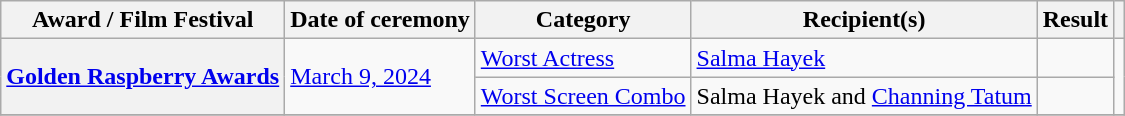<table class="wikitable sortable plainrowheaders">
<tr>
<th scope="col">Award / Film Festival</th>
<th scope="col">Date of ceremony</th>
<th scope="col">Category</th>
<th scope="col">Recipient(s)</th>
<th scope="col">Result</th>
<th class="unsortable" scope="col"></th>
</tr>
<tr>
<th rowspan=2 scope="row"><a href='#'>Golden Raspberry Awards</a></th>
<td rowspan=2><a href='#'>March 9, 2024</a></td>
<td><a href='#'>Worst Actress</a></td>
<td><a href='#'>Salma Hayek</a></td>
<td></td>
<td rowspan=2></td>
</tr>
<tr>
<td><a href='#'>Worst Screen Combo</a></td>
<td>Salma Hayek and <a href='#'>Channing Tatum</a></td>
<td></td>
</tr>
<tr>
</tr>
</table>
